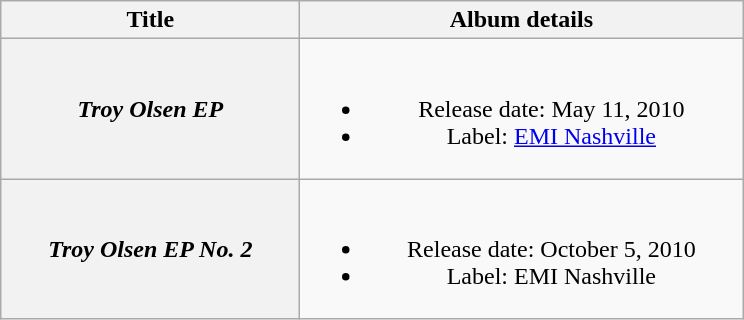<table class="wikitable plainrowheaders" style="text-align:center;">
<tr>
<th style="width:12em;">Title</th>
<th style="width:18em;">Album details</th>
</tr>
<tr>
<th scope="row"><em>Troy Olsen EP</em></th>
<td><br><ul><li>Release date: May 11, 2010</li><li>Label: <a href='#'>EMI Nashville</a></li></ul></td>
</tr>
<tr>
<th scope="row"><em>Troy Olsen EP No. 2</em></th>
<td><br><ul><li>Release date: October 5, 2010</li><li>Label: EMI Nashville</li></ul></td>
</tr>
</table>
